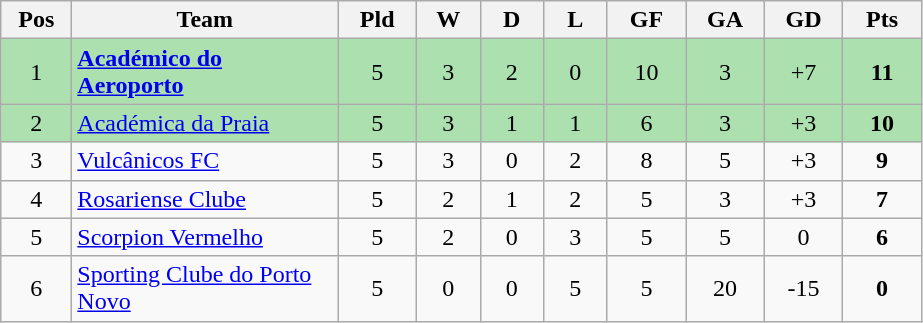<table class="wikitable" style="text-align: center;">
<tr>
<th style="width: 40px;">Pos</th>
<th style="width: 170px;">Team</th>
<th style="width: 45px;">Pld</th>
<th style="width: 35px;">W</th>
<th style="width: 35px;">D</th>
<th style="width: 35px;">L</th>
<th style="width: 45px;">GF</th>
<th style="width: 45px;">GA</th>
<th style="width: 45px;">GD</th>
<th style="width: 45px;">Pts</th>
</tr>
<tr style="background:#ACE1AF;">
<td>1</td>
<td style="text-align: left;"><strong><a href='#'>Académico do Aeroporto</a></strong></td>
<td>5</td>
<td>3</td>
<td>2</td>
<td>0</td>
<td>10</td>
<td>3</td>
<td>+7</td>
<td><strong>11</strong></td>
</tr>
<tr style="background:#ACE1AF;">
<td>2</td>
<td style="text-align: left;"><a href='#'>Académica da Praia</a></td>
<td>5</td>
<td>3</td>
<td>1</td>
<td>1</td>
<td>6</td>
<td>3</td>
<td>+3</td>
<td><strong>10</strong></td>
</tr>
<tr>
<td>3</td>
<td style="text-align: left;"><a href='#'>Vulcânicos FC</a></td>
<td>5</td>
<td>3</td>
<td>0</td>
<td>2</td>
<td>8</td>
<td>5</td>
<td>+3</td>
<td><strong>9</strong></td>
</tr>
<tr>
<td>4</td>
<td style="text-align: left;"><a href='#'>Rosariense Clube</a></td>
<td>5</td>
<td>2</td>
<td>1</td>
<td>2</td>
<td>5</td>
<td>3</td>
<td>+3</td>
<td><strong>7</strong></td>
</tr>
<tr>
<td>5</td>
<td style="text-align: left;"><a href='#'>Scorpion Vermelho</a></td>
<td>5</td>
<td>2</td>
<td>0</td>
<td>3</td>
<td>5</td>
<td>5</td>
<td>0</td>
<td><strong>6</strong></td>
</tr>
<tr>
<td>6</td>
<td style="text-align: left;"><a href='#'>Sporting Clube do Porto Novo</a></td>
<td>5</td>
<td>0</td>
<td>0</td>
<td>5</td>
<td>5</td>
<td>20</td>
<td>-15</td>
<td><strong>0</strong></td>
</tr>
</table>
